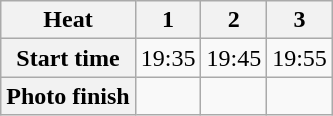<table class="wikitable" style="text-align:center">
<tr>
<th>Heat</th>
<th>1</th>
<th>2</th>
<th>3</th>
</tr>
<tr>
<th>Start time</th>
<td>19:35</td>
<td>19:45</td>
<td>19:55</td>
</tr>
<tr>
<th>Photo finish</th>
<td></td>
<td></td>
<td></td>
</tr>
</table>
